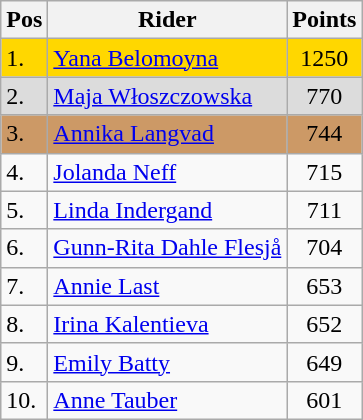<table style="background: #f9f9f9" class=wikitable>
<tr>
<th>Pos</th>
<th>Rider</th>
<th>Points</th>
</tr>
<tr bgcolor=gold>
<td>1.</td>
<td> <a href='#'>Yana Belomoyna</a></td>
<td align=center>1250</td>
</tr>
<tr bgcolor=DCDCDC>
<td>2.</td>
<td> <a href='#'>Maja Włoszczowska</a></td>
<td align=center>770</td>
</tr>
<tr bgcolor=CC9966>
<td>3.</td>
<td> <a href='#'>Annika Langvad</a></td>
<td align=center>744</td>
</tr>
<tr>
<td>4.</td>
<td> <a href='#'>Jolanda Neff</a></td>
<td align=center>715</td>
</tr>
<tr>
<td>5.</td>
<td> <a href='#'>Linda Indergand</a></td>
<td align=center>711</td>
</tr>
<tr>
<td>6.</td>
<td> <a href='#'>Gunn-Rita Dahle Flesjå</a></td>
<td align=center>704</td>
</tr>
<tr>
<td>7.</td>
<td> <a href='#'>Annie Last</a></td>
<td align=center>653</td>
</tr>
<tr>
<td>8.</td>
<td> <a href='#'>Irina Kalentieva</a></td>
<td align=center>652</td>
</tr>
<tr>
<td>9.</td>
<td> <a href='#'>Emily Batty</a></td>
<td align=center>649</td>
</tr>
<tr>
<td>10.</td>
<td> <a href='#'>Anne Tauber</a></td>
<td align=center>601</td>
</tr>
</table>
